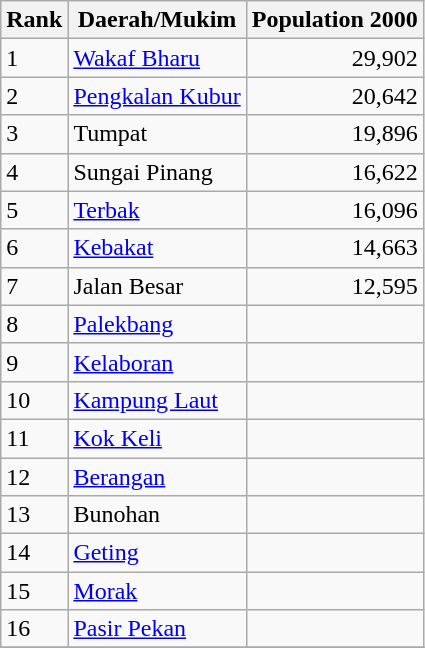<table class="wikitable" style="text-align:right; margin-right:60px">
<tr>
<th>Rank</th>
<th>Daerah/Mukim</th>
<th>Population 2000</th>
</tr>
<tr>
<td align=left>1</td>
<td align=left><a href='#'>Wakaf Bharu</a></td>
<td>29,902</td>
</tr>
<tr>
<td align=left>2</td>
<td align=left><a href='#'>Pengkalan Kubur</a></td>
<td>20,642</td>
</tr>
<tr>
<td align=left>3</td>
<td align=left>Tumpat</td>
<td>19,896</td>
</tr>
<tr>
<td align=left>4</td>
<td align=left>Sungai Pinang</td>
<td>16,622</td>
</tr>
<tr>
<td align=left>5</td>
<td align=left><a href='#'>Terbak</a></td>
<td>16,096</td>
</tr>
<tr>
<td align=left>6</td>
<td align=left><a href='#'>Kebakat</a></td>
<td>14,663</td>
</tr>
<tr>
<td align=left>7</td>
<td align=left>Jalan Besar</td>
<td>12,595</td>
</tr>
<tr>
<td align=left>8</td>
<td align=left><a href='#'>Palekbang</a></td>
<td></td>
</tr>
<tr>
<td align=left>9</td>
<td align=left><a href='#'>Kelaboran</a></td>
<td></td>
</tr>
<tr>
<td align=left>10</td>
<td align=left><a href='#'>Kampung Laut</a></td>
<td></td>
</tr>
<tr>
<td align=left>11</td>
<td align=left><a href='#'>Kok Keli</a></td>
<td></td>
</tr>
<tr>
<td align=left>12</td>
<td align=left><a href='#'>Berangan</a></td>
<td></td>
</tr>
<tr>
<td align=left>13</td>
<td align=left>Bunohan</td>
<td></td>
</tr>
<tr>
<td align=left>14</td>
<td align=left><a href='#'>Geting</a></td>
<td></td>
</tr>
<tr>
<td align=left>15</td>
<td align=left><a href='#'>Morak</a></td>
<td></td>
</tr>
<tr>
<td align=left>16</td>
<td align=left><a href='#'>Pasir Pekan</a></td>
<td></td>
</tr>
<tr>
</tr>
</table>
